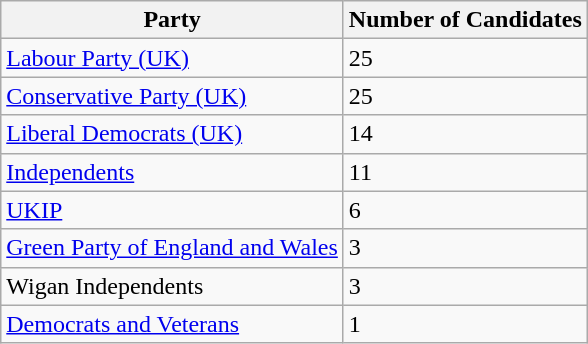<table class="wikitable sortable mw-collapsible">
<tr>
<th>Party</th>
<th>Number of Candidates</th>
</tr>
<tr>
<td><a href='#'>Labour Party (UK)</a></td>
<td>25</td>
</tr>
<tr>
<td><a href='#'>Conservative Party (UK)</a></td>
<td>25</td>
</tr>
<tr>
<td><a href='#'>Liberal Democrats (UK)</a></td>
<td>14</td>
</tr>
<tr>
<td><a href='#'>Independents</a></td>
<td>11</td>
</tr>
<tr>
<td><a href='#'>UKIP</a></td>
<td>6</td>
</tr>
<tr>
<td><a href='#'>Green Party of England and Wales</a></td>
<td>3</td>
</tr>
<tr>
<td>Wigan Independents</td>
<td>3</td>
</tr>
<tr>
<td><a href='#'>Democrats and Veterans</a></td>
<td>1</td>
</tr>
</table>
